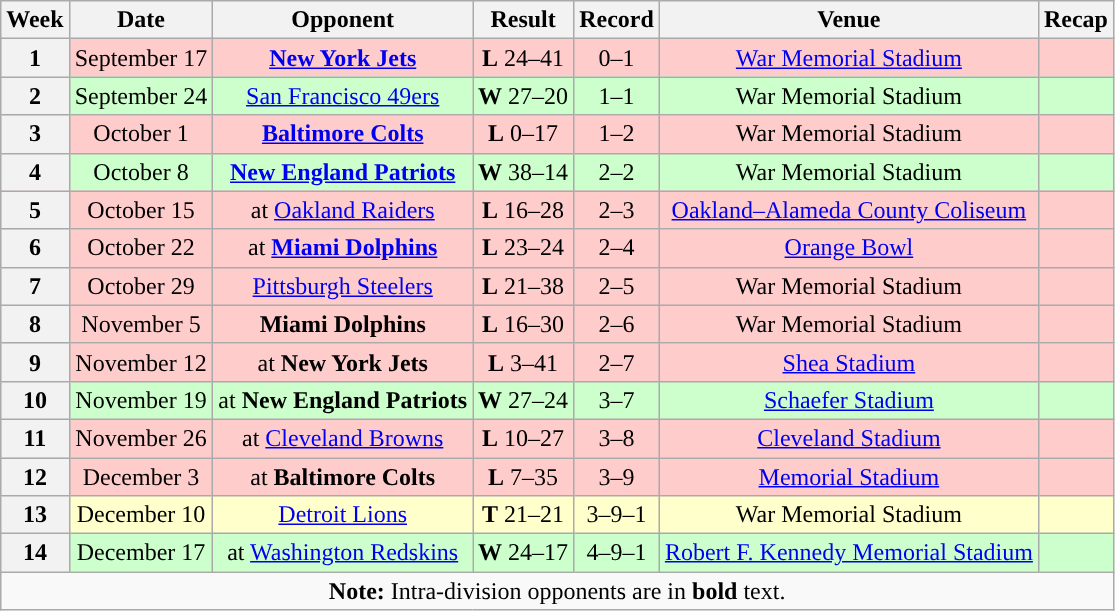<table class="wikitable" style="text-align:center">
<tr>
<th>Week</th>
<th>Date</th>
<th>Opponent</th>
<th>Result</th>
<th>Record</th>
<th>Venue</th>
<th>Recap</th>
</tr>
<tr align="center" bgcolor="ffcccc">
<th>1</th>
<td>September 17</td>
<td><strong><a href='#'>New York Jets</a></strong></td>
<td><strong>L</strong> 24–41</td>
<td>0–1</td>
<td><a href='#'>War Memorial Stadium</a></td>
<td></td>
</tr>
<tr align="center" bgcolor="ccffcc">
<th>2</th>
<td>September 24</td>
<td><a href='#'>San Francisco 49ers</a></td>
<td><strong>W</strong> 27–20</td>
<td>1–1</td>
<td>War Memorial Stadium</td>
<td></td>
</tr>
<tr align="center" bgcolor="ffcccc">
<th>3</th>
<td>October 1</td>
<td><strong><a href='#'>Baltimore Colts</a></strong></td>
<td><strong>L</strong> 0–17</td>
<td>1–2</td>
<td>War Memorial Stadium</td>
<td></td>
</tr>
<tr align="center" bgcolor="ccffcc">
<th>4</th>
<td>October 8</td>
<td><strong><a href='#'>New England Patriots</a></strong></td>
<td><strong>W</strong> 38–14</td>
<td>2–2</td>
<td>War Memorial Stadium</td>
<td></td>
</tr>
<tr align="center" bgcolor="ffcccc">
<th>5</th>
<td>October 15</td>
<td>at <a href='#'>Oakland Raiders</a></td>
<td><strong>L</strong> 16–28</td>
<td>2–3</td>
<td><a href='#'>Oakland–Alameda County Coliseum</a></td>
<td></td>
</tr>
<tr align="center" bgcolor="ffcccc">
<th>6</th>
<td>October 22</td>
<td>at <strong><a href='#'>Miami Dolphins</a></strong></td>
<td><strong>L</strong> 23–24</td>
<td>2–4</td>
<td><a href='#'>Orange Bowl</a></td>
<td></td>
</tr>
<tr align="center" bgcolor="ffcccc">
<th>7</th>
<td>October 29</td>
<td><a href='#'>Pittsburgh Steelers</a></td>
<td><strong>L</strong> 21–38</td>
<td>2–5</td>
<td>War Memorial Stadium</td>
<td></td>
</tr>
<tr align="center" bgcolor="ffcccc">
<th>8</th>
<td>November 5</td>
<td><strong>Miami Dolphins</strong></td>
<td><strong>L</strong>  16–30</td>
<td>2–6</td>
<td>War Memorial Stadium</td>
<td></td>
</tr>
<tr align="center" bgcolor="ffcccc">
<th>9</th>
<td>November 12</td>
<td>at <strong>New York Jets</strong></td>
<td><strong>L</strong> 3–41</td>
<td>2–7</td>
<td><a href='#'>Shea Stadium</a></td>
<td></td>
</tr>
<tr align="center" bgcolor="ccffcc">
<th>10</th>
<td>November 19</td>
<td>at <strong>New England Patriots</strong></td>
<td><strong>W</strong> 27–24</td>
<td>3–7</td>
<td><a href='#'>Schaefer Stadium</a></td>
<td></td>
</tr>
<tr align="center" bgcolor="ffcccc">
<th>11</th>
<td>November 26</td>
<td>at <a href='#'>Cleveland Browns</a></td>
<td><strong>L</strong> 10–27</td>
<td>3–8</td>
<td><a href='#'>Cleveland Stadium</a></td>
<td></td>
</tr>
<tr align="center" bgcolor="ffcccc">
<th>12</th>
<td>December 3</td>
<td>at <strong>Baltimore Colts</strong></td>
<td><strong>L</strong> 7–35</td>
<td>3–9</td>
<td><a href='#'>Memorial Stadium</a></td>
<td></td>
</tr>
<tr align="center" bgcolor="ffffcc">
<th>13</th>
<td>December 10</td>
<td><a href='#'>Detroit Lions</a></td>
<td><strong>T</strong> 21–21</td>
<td>3–9–1</td>
<td>War Memorial Stadium</td>
<td></td>
</tr>
<tr align="center" bgcolor="ccffcc">
<th>14</th>
<td>December 17</td>
<td>at <a href='#'>Washington Redskins</a></td>
<td><strong>W</strong> 24–17</td>
<td>4–9–1</td>
<td><a href='#'>Robert F. Kennedy Memorial Stadium</a></td>
<td></td>
</tr>
<tr>
<td colspan="8"><strong>Note:</strong> Intra-division opponents are in <strong>bold</strong> text.</td>
</tr>
</table>
